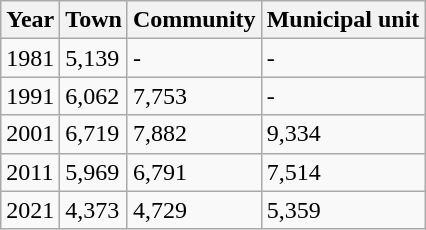<table class="wikitable">
<tr>
<th>Year</th>
<th>Town</th>
<th>Community</th>
<th>Municipal unit</th>
</tr>
<tr>
<td>1981</td>
<td>5,139</td>
<td>-</td>
<td>-</td>
</tr>
<tr>
<td>1991</td>
<td>6,062</td>
<td>7,753</td>
<td>-</td>
</tr>
<tr>
<td>2001</td>
<td>6,719</td>
<td>7,882</td>
<td>9,334</td>
</tr>
<tr>
<td>2011</td>
<td>5,969</td>
<td>6,791</td>
<td>7,514</td>
</tr>
<tr>
<td>2021</td>
<td>4,373</td>
<td>4,729</td>
<td>5,359</td>
</tr>
</table>
